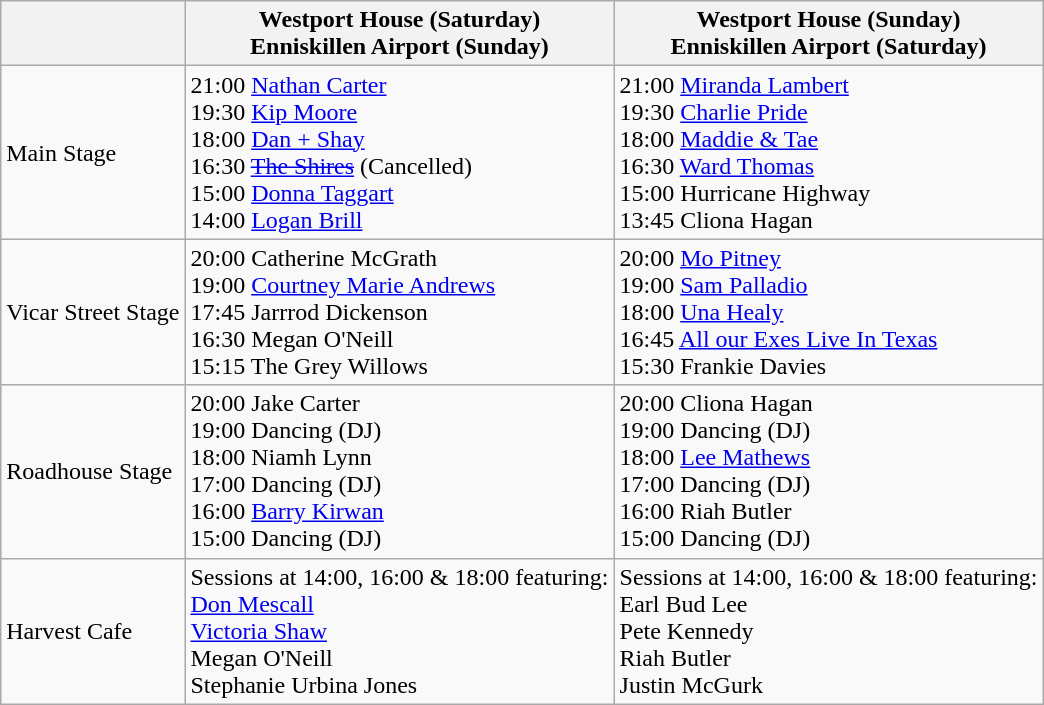<table class="wikitable">
<tr>
<th></th>
<th>Westport House (Saturday)<br>Enniskillen Airport (Sunday)</th>
<th>Westport House (Sunday)<br>Enniskillen Airport (Saturday)</th>
</tr>
<tr>
<td>Main Stage</td>
<td>21:00 <a href='#'>Nathan Carter</a><br>19:30 <a href='#'>Kip Moore</a><br>18:00 <a href='#'>Dan + Shay</a><br>16:30 <a href='#'><s>The Shires</s></a> (Cancelled)<br>15:00 <a href='#'>Donna Taggart</a><br>14:00 <a href='#'>Logan Brill</a></td>
<td>21:00 <a href='#'>Miranda Lambert</a><br>19:30 <a href='#'>Charlie Pride</a><br>18:00 <a href='#'>Maddie & Tae</a><br>16:30 <a href='#'>Ward Thomas</a><br>15:00 Hurricane Highway<br>13:45 Cliona Hagan</td>
</tr>
<tr>
<td>Vicar Street Stage</td>
<td>20:00 Catherine McGrath<br>19:00 <a href='#'>Courtney Marie Andrews</a><br>17:45 Jarrrod Dickenson<br>16:30 Megan O'Neill<br>15:15 The Grey Willows</td>
<td>20:00 <a href='#'>Mo Pitney</a><br>19:00 <a href='#'>Sam Palladio</a><br>18:00 <a href='#'>Una Healy</a><br>16:45 <a href='#'>All our Exes Live In Texas</a><br>15:30 Frankie Davies</td>
</tr>
<tr>
<td>Roadhouse Stage</td>
<td>20:00 Jake Carter<br>19:00  Dancing (DJ)<br>18:00 Niamh Lynn<br>17:00  Dancing (DJ)<br>16:00 <a href='#'>Barry Kirwan</a><br>15:00  Dancing (DJ)</td>
<td>20:00 Cliona Hagan<br>19:00 Dancing (DJ)<br>18:00 <a href='#'>Lee Mathews</a><br>17:00 Dancing (DJ)<br>16:00 Riah Butler<br>15:00  Dancing (DJ)</td>
</tr>
<tr>
<td>Harvest Cafe</td>
<td>Sessions at 14:00, 16:00 & 18:00 featuring:<br><a href='#'>Don Mescall</a><br><a href='#'>Victoria Shaw</a><br>Megan O'Neill<br>Stephanie Urbina Jones</td>
<td>Sessions at 14:00, 16:00 & 18:00 featuring:<br>Earl Bud Lee<br>Pete Kennedy<br>Riah Butler<br>Justin McGurk</td>
</tr>
</table>
